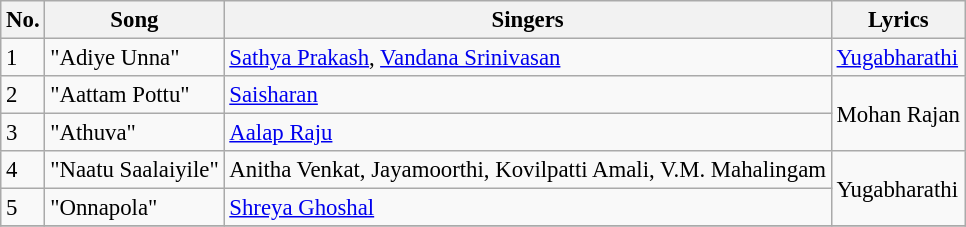<table class="wikitable" style="font-size:95%;">
<tr>
<th>No.</th>
<th>Song</th>
<th>Singers</th>
<th>Lyrics</th>
</tr>
<tr>
<td>1</td>
<td>"Adiye Unna"</td>
<td><a href='#'>Sathya Prakash</a>, <a href='#'>Vandana Srinivasan</a></td>
<td><a href='#'>Yugabharathi</a></td>
</tr>
<tr>
<td>2</td>
<td>"Aattam Pottu"</td>
<td><a href='#'>Saisharan</a></td>
<td rowspan=2>Mohan Rajan</td>
</tr>
<tr>
<td>3</td>
<td>"Athuva"</td>
<td><a href='#'>Aalap Raju</a></td>
</tr>
<tr>
<td>4</td>
<td>"Naatu Saalaiyile"</td>
<td>Anitha Venkat, Jayamoorthi, Kovilpatti Amali, V.M. Mahalingam</td>
<td rowspan=2>Yugabharathi</td>
</tr>
<tr>
<td>5</td>
<td>"Onnapola"</td>
<td><a href='#'>Shreya Ghoshal</a></td>
</tr>
<tr>
</tr>
</table>
